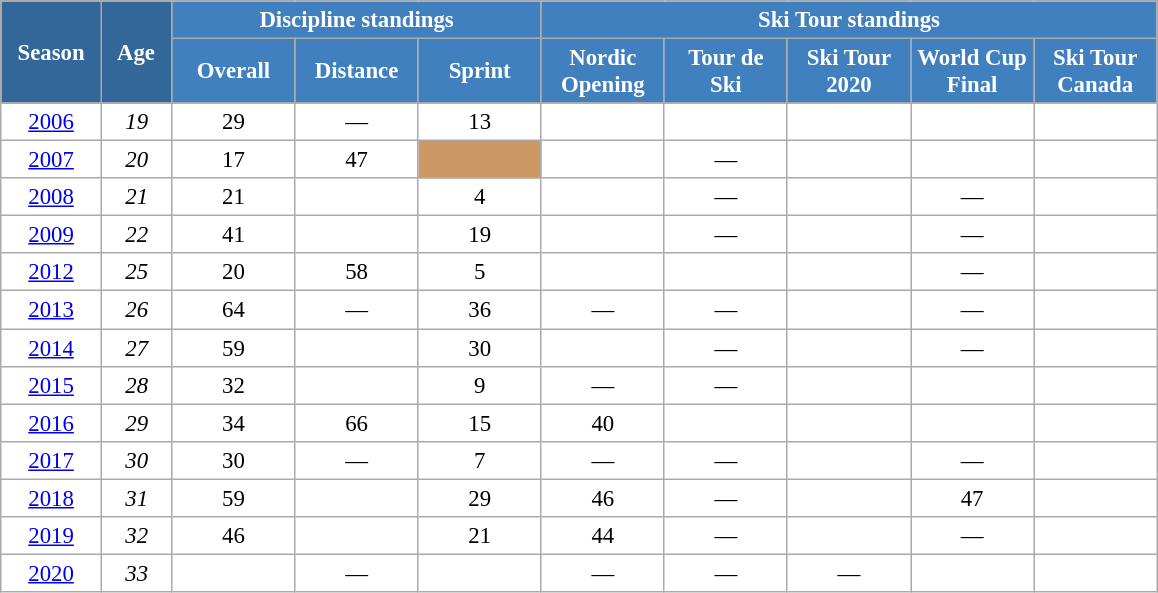<table class="wikitable" style="font-size:95%; text-align:center; border:grey solid 1px; border-collapse:collapse; background:#ffffff;">
<tr>
<th style="background-color:#369; color:white; width:60px;" rowspan="2"> Season </th>
<th style="background-color:#369; color:white; width:40px;" rowspan="2"> Age </th>
<th style="background-color:#4180be; color:white;" colspan="3">Discipline standings</th>
<th style="background-color:#4180be; color:white;" colspan="5">Ski Tour standings</th>
</tr>
<tr>
<th style="background-color:#4180be; color:white; width:75px;">Overall</th>
<th style="background-color:#4180be; color:white; width:75px;">Distance</th>
<th style="background-color:#4180be; color:white; width:75px;">Sprint</th>
<th style="background-color:#4180be; color:white; width:75px;">Nordic<br>Opening</th>
<th style="background-color:#4180be; color:white; width:75px;">Tour de<br>Ski</th>
<th style="background-color:#4180be; color:white; width:75px;">Ski Tour<br>2020</th>
<th style="background-color:#4180be; color:white; width:75px;">World Cup<br>Final</th>
<th style="background-color:#4180be; color:white; width:75px;">Ski Tour<br>Canada</th>
</tr>
<tr>
<td><a href='#'>2006</a></td>
<td><em>19</em></td>
<td>29</td>
<td>—</td>
<td>13</td>
<td></td>
<td></td>
<td></td>
<td></td>
<td></td>
</tr>
<tr>
<td><a href='#'>2007</a></td>
<td><em>20</em></td>
<td>17</td>
<td>47</td>
<td style="background:#c96;"></td>
<td></td>
<td>—</td>
<td></td>
<td></td>
<td></td>
</tr>
<tr>
<td><a href='#'>2008</a></td>
<td><em>21</em></td>
<td>21</td>
<td></td>
<td>4</td>
<td></td>
<td>—</td>
<td></td>
<td>—</td>
<td></td>
</tr>
<tr>
<td><a href='#'>2009</a></td>
<td><em>22</em></td>
<td>41</td>
<td></td>
<td>19</td>
<td></td>
<td>—</td>
<td></td>
<td>—</td>
<td></td>
</tr>
<tr>
<td><a href='#'>2012</a></td>
<td><em>25</em></td>
<td>20</td>
<td>58</td>
<td>5</td>
<td></td>
<td></td>
<td></td>
<td>—</td>
<td></td>
</tr>
<tr>
<td><a href='#'>2013</a></td>
<td><em>26</em></td>
<td>64</td>
<td>—</td>
<td>36</td>
<td>—</td>
<td>—</td>
<td></td>
<td>—</td>
<td></td>
</tr>
<tr>
<td><a href='#'>2014</a></td>
<td><em>27</em></td>
<td>59</td>
<td></td>
<td>30</td>
<td></td>
<td>—</td>
<td></td>
<td>—</td>
<td></td>
</tr>
<tr>
<td><a href='#'>2015</a></td>
<td><em>28</em></td>
<td>32</td>
<td></td>
<td>9</td>
<td>—</td>
<td>—</td>
<td></td>
<td></td>
<td></td>
</tr>
<tr>
<td><a href='#'>2016</a></td>
<td><em>29</em></td>
<td>34</td>
<td>66</td>
<td>15</td>
<td>40</td>
<td></td>
<td></td>
<td></td>
<td></td>
</tr>
<tr>
<td><a href='#'>2017</a></td>
<td><em>30</em></td>
<td>30</td>
<td>—</td>
<td>7</td>
<td>—</td>
<td>—</td>
<td></td>
<td>—</td>
<td></td>
</tr>
<tr>
<td><a href='#'>2018</a></td>
<td><em>31</em></td>
<td>59</td>
<td></td>
<td>29</td>
<td>46</td>
<td>—</td>
<td></td>
<td>47</td>
<td></td>
</tr>
<tr>
<td><a href='#'>2019</a></td>
<td><em>32</em></td>
<td>46</td>
<td></td>
<td>21</td>
<td>44</td>
<td>—</td>
<td></td>
<td>—</td>
<td></td>
</tr>
<tr>
<td><a href='#'>2020</a></td>
<td><em>33</em></td>
<td></td>
<td>—</td>
<td></td>
<td>—</td>
<td>—</td>
<td>—</td>
<td></td>
<td></td>
</tr>
</table>
